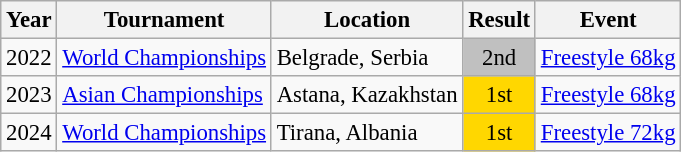<table class="wikitable" style="font-size:95%;">
<tr>
<th>Year</th>
<th>Tournament</th>
<th>Location</th>
<th>Result</th>
<th>Event</th>
</tr>
<tr>
<td>2022</td>
<td><a href='#'>World Championships</a></td>
<td>Belgrade, Serbia</td>
<td align="center" bgcolor="silver">2nd</td>
<td><a href='#'>Freestyle 68kg</a></td>
</tr>
<tr>
<td>2023</td>
<td><a href='#'>Asian Championships</a></td>
<td>Astana, Kazakhstan</td>
<td align="center" bgcolor="gold">1st</td>
<td><a href='#'>Freestyle 68kg</a></td>
</tr>
<tr>
<td>2024</td>
<td><a href='#'>World Championships</a></td>
<td>Tirana, Albania</td>
<td align="center" bgcolor="gold">1st</td>
<td><a href='#'>Freestyle 72kg</a></td>
</tr>
</table>
